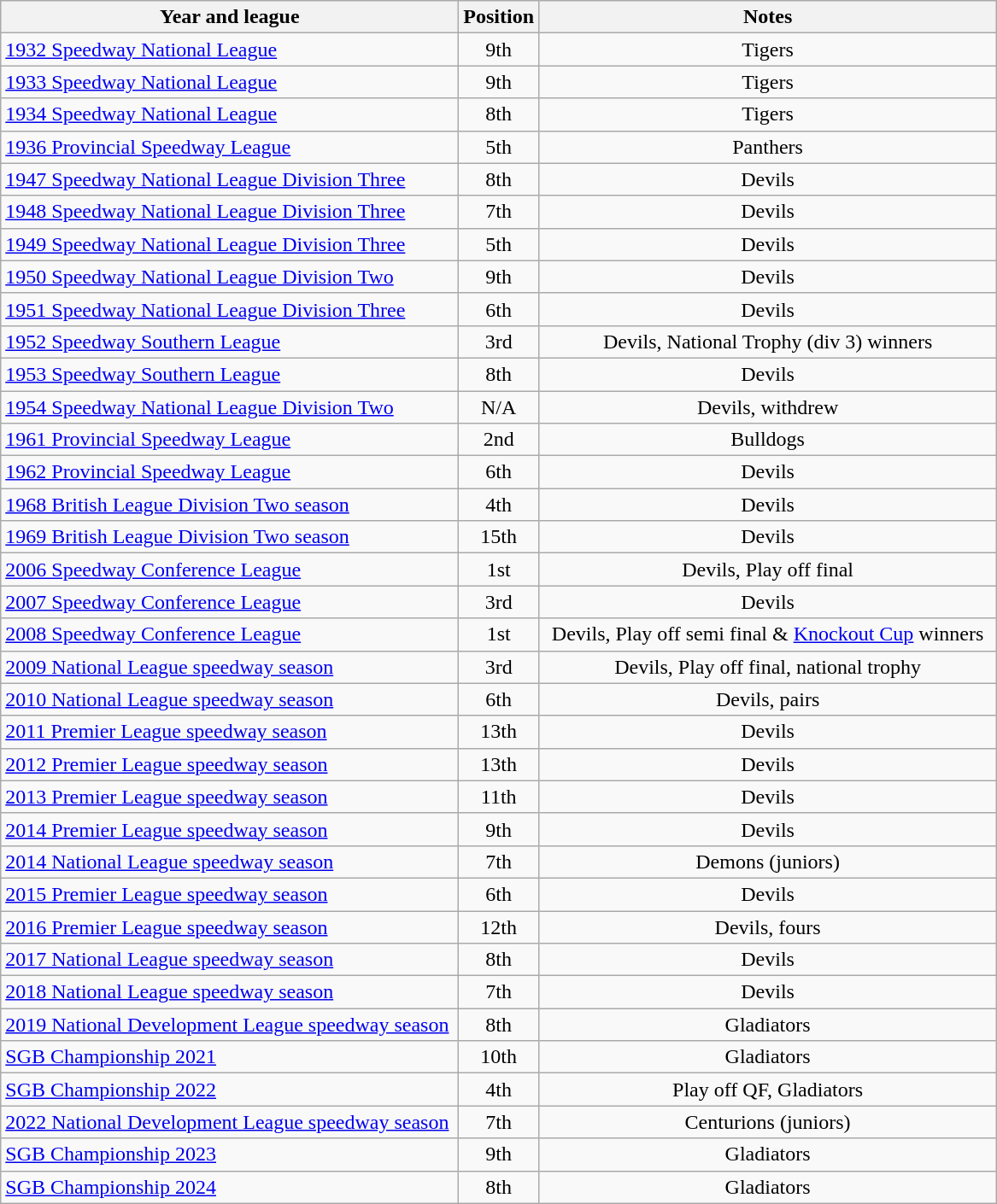<table class="wikitable">
<tr>
<th width=350>Year and league</th>
<th width=50>Position</th>
<th width=350>Notes</th>
</tr>
<tr align=center>
<td align="left"><a href='#'>1932 Speedway National League</a></td>
<td>9th</td>
<td>Tigers</td>
</tr>
<tr align=center>
<td align="left"><a href='#'>1933 Speedway National League</a></td>
<td>9th</td>
<td>Tigers</td>
</tr>
<tr align=center>
<td align="left"><a href='#'>1934 Speedway National League</a></td>
<td>8th</td>
<td>Tigers</td>
</tr>
<tr align=center>
<td align="left"><a href='#'>1936 Provincial Speedway League</a></td>
<td>5th</td>
<td>Panthers</td>
</tr>
<tr align=center>
<td align="left"><a href='#'>1947 Speedway National League Division Three</a></td>
<td>8th</td>
<td>Devils</td>
</tr>
<tr align=center>
<td align="left"><a href='#'>1948 Speedway National League Division Three</a></td>
<td>7th</td>
<td>Devils</td>
</tr>
<tr align=center>
<td align="left"><a href='#'>1949 Speedway National League Division Three</a></td>
<td>5th</td>
<td>Devils</td>
</tr>
<tr align=center>
<td align="left"><a href='#'>1950 Speedway National League Division Two</a></td>
<td>9th</td>
<td>Devils</td>
</tr>
<tr align=center>
<td align="left"><a href='#'>1951 Speedway National League Division Three</a></td>
<td>6th</td>
<td>Devils</td>
</tr>
<tr align=center>
<td align="left"><a href='#'>1952 Speedway Southern League</a></td>
<td>3rd</td>
<td>Devils, National Trophy (div 3) winners</td>
</tr>
<tr align=center>
<td align="left"><a href='#'>1953 Speedway Southern League</a></td>
<td>8th</td>
<td>Devils</td>
</tr>
<tr align=center>
<td align="left"><a href='#'>1954 Speedway National League Division Two</a></td>
<td>N/A</td>
<td>Devils, withdrew</td>
</tr>
<tr align=center>
<td align="left"><a href='#'>1961 Provincial Speedway League</a></td>
<td>2nd</td>
<td>Bulldogs</td>
</tr>
<tr align=center>
<td align="left"><a href='#'>1962 Provincial Speedway League</a></td>
<td>6th</td>
<td>Devils</td>
</tr>
<tr align=center>
<td align="left"><a href='#'>1968 British League Division Two season</a></td>
<td>4th</td>
<td>Devils</td>
</tr>
<tr align=center>
<td align="left"><a href='#'>1969 British League Division Two season</a></td>
<td>15th</td>
<td>Devils</td>
</tr>
<tr align=center>
<td align="left"><a href='#'>2006 Speedway Conference League</a></td>
<td>1st</td>
<td>Devils, Play off final</td>
</tr>
<tr align=center>
<td align="left"><a href='#'>2007 Speedway Conference League</a></td>
<td>3rd</td>
<td>Devils</td>
</tr>
<tr align=center>
<td align="left"><a href='#'>2008 Speedway Conference League</a></td>
<td>1st</td>
<td>Devils, Play off semi final & <a href='#'>Knockout Cup</a> winners</td>
</tr>
<tr align=center>
<td align="left"><a href='#'>2009 National League speedway season</a></td>
<td>3rd</td>
<td>Devils, Play off final, national trophy</td>
</tr>
<tr align=center>
<td align="left"><a href='#'>2010 National League speedway season</a></td>
<td>6th</td>
<td>Devils, pairs</td>
</tr>
<tr align=center>
<td align="left"><a href='#'>2011 Premier League speedway season</a></td>
<td>13th</td>
<td>Devils</td>
</tr>
<tr align=center>
<td align="left"><a href='#'>2012 Premier League speedway season</a></td>
<td>13th</td>
<td>Devils</td>
</tr>
<tr align=center>
<td align="left"><a href='#'>2013 Premier League speedway season</a></td>
<td>11th</td>
<td>Devils</td>
</tr>
<tr align=center>
<td align="left"><a href='#'>2014 Premier League speedway season</a></td>
<td>9th</td>
<td>Devils</td>
</tr>
<tr align=center>
<td align="left"><a href='#'>2014 National League speedway season</a></td>
<td>7th</td>
<td>Demons (juniors)</td>
</tr>
<tr align=center>
<td align="left"><a href='#'>2015 Premier League speedway season</a></td>
<td>6th</td>
<td>Devils</td>
</tr>
<tr align=center>
<td align="left"><a href='#'>2016 Premier League speedway season</a></td>
<td>12th</td>
<td>Devils, fours</td>
</tr>
<tr align=center>
<td align="left"><a href='#'>2017 National League speedway season</a></td>
<td>8th</td>
<td>Devils</td>
</tr>
<tr align=center>
<td align="left"><a href='#'>2018 National League speedway season</a></td>
<td>7th</td>
<td>Devils</td>
</tr>
<tr align=center>
<td align="left"><a href='#'>2019 National Development League speedway season</a></td>
<td>8th</td>
<td>Gladiators</td>
</tr>
<tr align=center>
<td align="left"><a href='#'>SGB Championship 2021</a></td>
<td>10th</td>
<td>Gladiators</td>
</tr>
<tr align=center>
<td align="left"><a href='#'>SGB Championship 2022</a></td>
<td>4th</td>
<td>Play off QF, Gladiators</td>
</tr>
<tr align=center>
<td align="left"><a href='#'>2022 National Development League speedway season</a></td>
<td>7th</td>
<td>Centurions (juniors)</td>
</tr>
<tr align=center>
<td align="left"><a href='#'>SGB Championship 2023</a></td>
<td>9th</td>
<td>Gladiators</td>
</tr>
<tr align=center>
<td align="left"><a href='#'>SGB Championship 2024</a></td>
<td>8th</td>
<td>Gladiators</td>
</tr>
</table>
